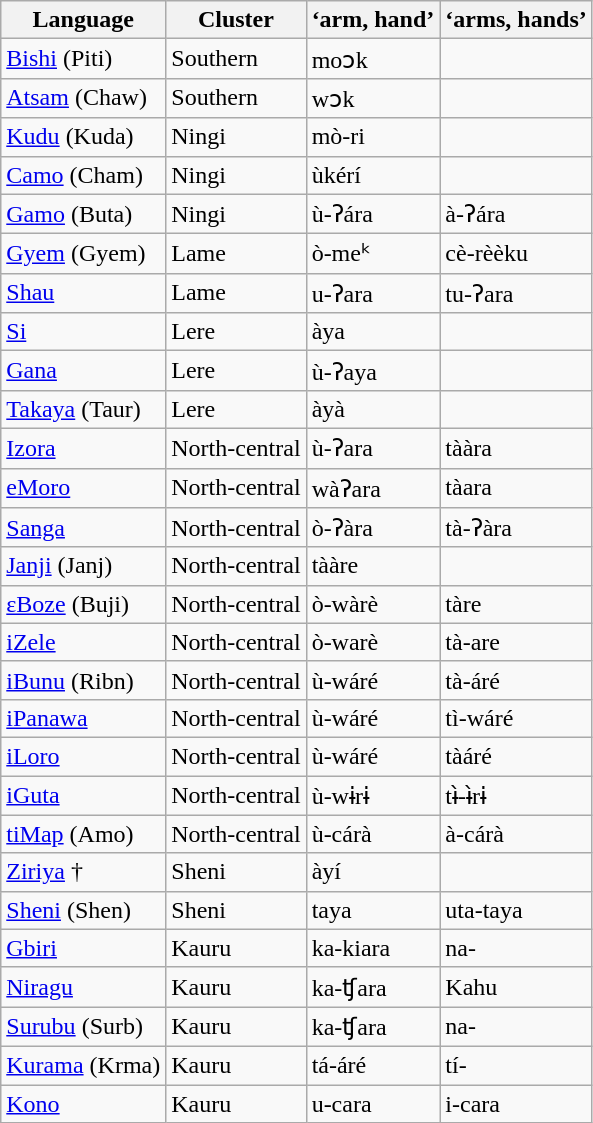<table class="wikitable sortable">
<tr>
<th>Language</th>
<th>Cluster</th>
<th>‘arm, hand’</th>
<th>‘arms, hands’</th>
</tr>
<tr>
<td><a href='#'>Bishi</a> (Piti)</td>
<td>Southern</td>
<td>moɔk</td>
<td></td>
</tr>
<tr>
<td><a href='#'>Atsam</a> (Chaw)</td>
<td>Southern</td>
<td>wɔk</td>
<td></td>
</tr>
<tr>
<td><a href='#'>Kudu</a> (Kuda)</td>
<td>Ningi</td>
<td>mò-ri</td>
<td></td>
</tr>
<tr>
<td><a href='#'>Camo</a> (Cham)</td>
<td>Ningi</td>
<td>ùkérí</td>
<td></td>
</tr>
<tr>
<td><a href='#'>Gamo</a> (Buta)</td>
<td>Ningi</td>
<td>ù-ʔára</td>
<td>à-ʔára</td>
</tr>
<tr>
<td><a href='#'>Gyem</a> (Gyem)</td>
<td>Lame</td>
<td>ò-meᵏ</td>
<td>cè-rèèku</td>
</tr>
<tr>
<td><a href='#'>Shau</a></td>
<td>Lame</td>
<td>u-ʔara</td>
<td>tu-ʔara</td>
</tr>
<tr>
<td><a href='#'>Si</a></td>
<td>Lere</td>
<td>àya</td>
<td></td>
</tr>
<tr>
<td><a href='#'>Gana</a></td>
<td>Lere</td>
<td>ù-ʔaya</td>
<td></td>
</tr>
<tr>
<td><a href='#'>Takaya</a> (Taur)</td>
<td>Lere</td>
<td>àyà</td>
<td></td>
</tr>
<tr>
<td><a href='#'>Izora</a></td>
<td>North-central</td>
<td>ù-ʔara</td>
<td>tààra</td>
</tr>
<tr>
<td><a href='#'>eMoro</a></td>
<td>North-central</td>
<td>wàʔara</td>
<td>tàara</td>
</tr>
<tr>
<td><a href='#'>Sanga</a></td>
<td>North-central</td>
<td>ò-ʔàra</td>
<td>tà-ʔàra</td>
</tr>
<tr>
<td><a href='#'>Janji</a> (Janj)</td>
<td>North-central</td>
<td>tààre</td>
<td></td>
</tr>
<tr>
<td><a href='#'>εBoze</a> (Buji)</td>
<td>North-central</td>
<td>ò-wàrè</td>
<td>tàre</td>
</tr>
<tr>
<td><a href='#'>iZele</a></td>
<td>North-central</td>
<td>ò-warè</td>
<td>tà-are</td>
</tr>
<tr>
<td><a href='#'>iBunu</a> (Ribn)</td>
<td>North-central</td>
<td>ù-wáré</td>
<td>tà-áré</td>
</tr>
<tr>
<td><a href='#'>iPanawa</a></td>
<td>North-central</td>
<td>ù-wáré</td>
<td>tì-wáré</td>
</tr>
<tr>
<td><a href='#'>iLoro</a></td>
<td>North-central</td>
<td>ù-wáré</td>
<td>tàáré</td>
</tr>
<tr>
<td><a href='#'>iGuta</a></td>
<td>North-central</td>
<td>ù-wɨrɨ</td>
<td>tɨ̀-ɨ̀rɨ</td>
</tr>
<tr>
<td><a href='#'>tiMap</a> (Amo)</td>
<td>North-central</td>
<td>ù-cárà</td>
<td>à-cárà</td>
</tr>
<tr>
<td><a href='#'>Ziriya</a> †</td>
<td>Sheni</td>
<td>àyí</td>
<td></td>
</tr>
<tr>
<td><a href='#'>Sheni</a> (Shen)</td>
<td>Sheni</td>
<td>taya</td>
<td>uta-taya</td>
</tr>
<tr>
<td><a href='#'>Gbiri</a></td>
<td>Kauru</td>
<td>ka-kiara</td>
<td>na-</td>
</tr>
<tr>
<td><a href='#'>Niragu</a></td>
<td>Kauru</td>
<td>ka-ʧara</td>
<td>Kahu</td>
</tr>
<tr>
<td><a href='#'>Surubu</a> (Surb)</td>
<td>Kauru</td>
<td>ka-ʧara</td>
<td>na-</td>
</tr>
<tr>
<td><a href='#'>Kurama</a> (Krma)</td>
<td>Kauru</td>
<td>tá-áré</td>
<td>tí-</td>
</tr>
<tr>
<td><a href='#'>Kono</a></td>
<td>Kauru</td>
<td>u-cara</td>
<td>i-cara</td>
</tr>
</table>
